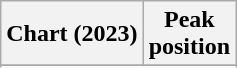<table class="wikitable sortable plainrowheaders" style="text-align:center;">
<tr>
<th scope="col">Chart (2023)</th>
<th scope="col">Peak<br>position</th>
</tr>
<tr>
</tr>
<tr>
</tr>
<tr>
</tr>
<tr>
</tr>
<tr>
</tr>
<tr>
</tr>
<tr>
</tr>
<tr>
</tr>
<tr>
</tr>
<tr>
</tr>
</table>
